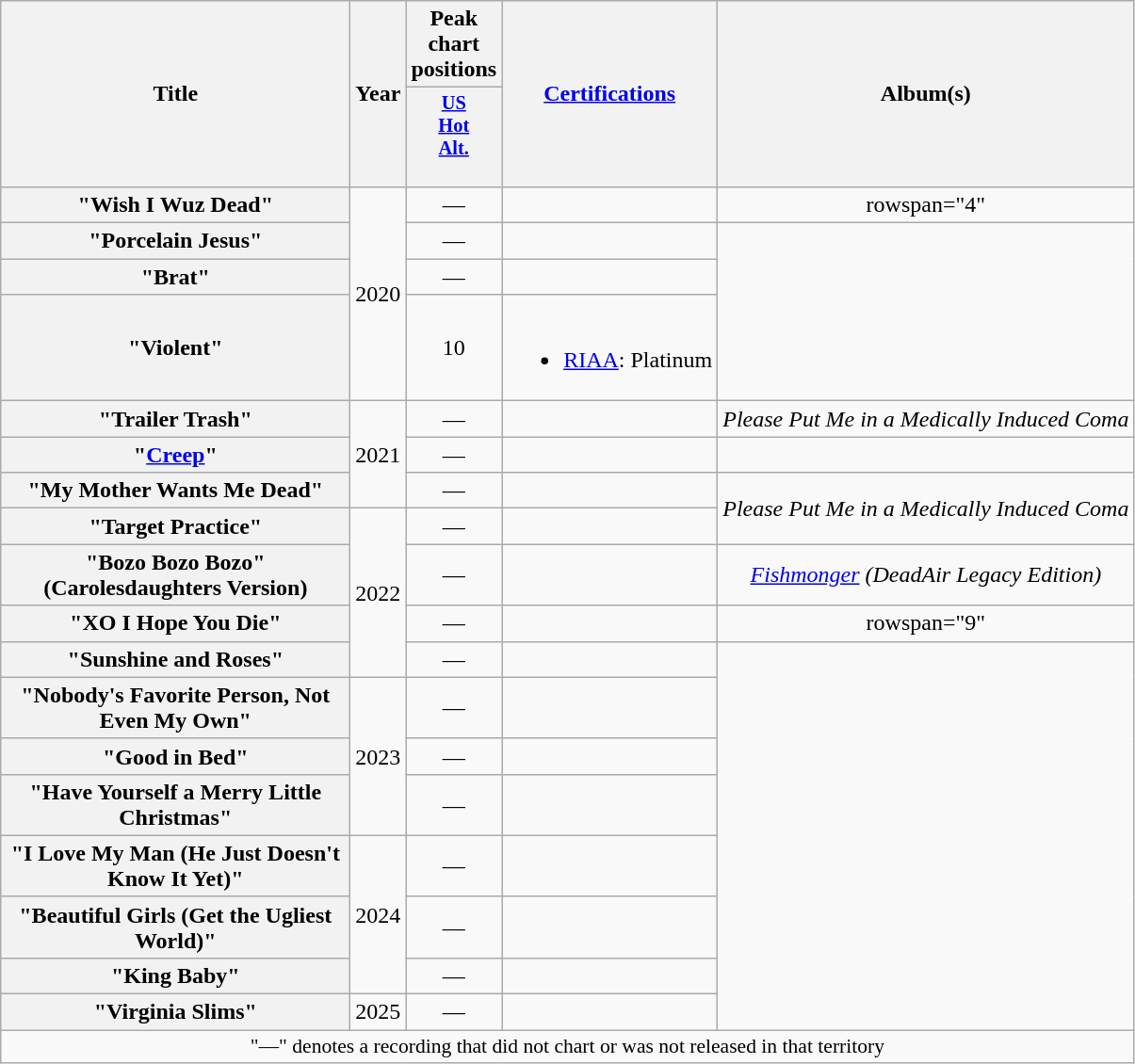<table class="wikitable plainrowheaders" style="text-align:center;">
<tr>
<th rowspan="2" scope="col" style="width:15em;">Title</th>
<th rowspan="2" scope="col">Year</th>
<th>Peak chart<br>positions</th>
<th rowspan="2"><a href='#'>Certifications</a></th>
<th rowspan="2" scope="col">Album(s)</th>
</tr>
<tr>
<th scope="col" style="width:3em;font-size:85%;"><a href='#'>US<br>Hot<br>Alt.</a><br><br></th>
</tr>
<tr>
<th scope="row">"Wish I Wuz Dead"</th>
<td rowspan="4">2020</td>
<td>—</td>
<td></td>
<td>rowspan="4" </td>
</tr>
<tr>
<th scope="row">"Porcelain Jesus"</th>
<td>—</td>
<td></td>
</tr>
<tr>
<th scope="row">"Brat"</th>
<td>—</td>
<td></td>
</tr>
<tr>
<th scope="row">"Violent"</th>
<td>10</td>
<td><br><ul><li><a href='#'>RIAA</a>: Platinum</li></ul></td>
</tr>
<tr>
<th scope="row">"Trailer Trash"</th>
<td rowspan="3">2021</td>
<td>—</td>
<td></td>
<td><em>Please Put Me in a Medically Induced Coma</em></td>
</tr>
<tr>
<th scope="row">"<a href='#'>Creep</a>"</th>
<td>—</td>
<td></td>
<td></td>
</tr>
<tr>
<th scope="row">"My Mother Wants Me Dead"</th>
<td>—</td>
<td></td>
<td rowspan="2"><em>Please Put Me in a Medically Induced Coma</em></td>
</tr>
<tr>
<th scope="row">"Target Practice"</th>
<td rowspan="4">2022</td>
<td>—</td>
<td></td>
</tr>
<tr>
<th scope="row">"Bozo Bozo Bozo" (Carolesdaughters Version)</th>
<td>—</td>
<td></td>
<td><em><a href='#'>Fishmonger</a> (DeadAir Legacy Edition)</em></td>
</tr>
<tr>
<th scope="row">"XO I Hope You Die"</th>
<td>—</td>
<td></td>
<td>rowspan="9" </td>
</tr>
<tr>
<th scope="row">"Sunshine and Roses"</th>
<td>—</td>
<td></td>
</tr>
<tr>
<th scope="row">"Nobody's Favorite Person, Not Even My Own"</th>
<td rowspan="3">2023</td>
<td>—</td>
<td></td>
</tr>
<tr>
<th scope="row">"Good in Bed"</th>
<td>—</td>
<td></td>
</tr>
<tr>
<th scope="row">"Have Yourself a Merry Little Christmas"</th>
<td>—</td>
<td></td>
</tr>
<tr>
<th scope="row">"I Love My Man (He Just Doesn't Know It Yet)"</th>
<td rowspan="3">2024</td>
<td>—</td>
<td></td>
</tr>
<tr>
<th scope="row">"Beautiful Girls (Get the Ugliest World)"</th>
<td>—</td>
<td></td>
</tr>
<tr>
<th scope="row">"King Baby"</th>
<td>—</td>
<td></td>
</tr>
<tr>
<th scope="row">"Virginia Slims"</th>
<td>2025</td>
<td>—</td>
<td></td>
</tr>
<tr>
<td colspan="5" style="font-size:90%">"—" denotes a recording that did not chart or was not released in that territory</td>
</tr>
</table>
